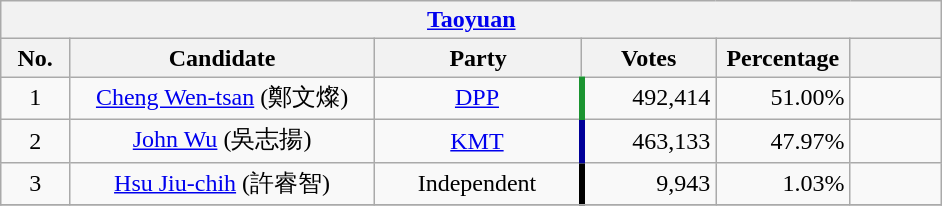<table class="wikitable collapsible" style="text-align:center">
<tr>
<th colspan="7" width=620px><a href='#'>Taoyuan</a></th>
</tr>
<tr>
<th width=35>No.</th>
<th width=180>Candidate</th>
<th width=120>Party</th>
<th width=75>Votes</th>
<th width=75>Percentage</th>
<th width=49></th>
</tr>
<tr>
<td>1</td>
<td><a href='#'>Cheng Wen-tsan</a> (鄭文燦)</td>
<td><a href='#'>DPP</a></td>
<td style="border-left:4px solid #1B9431;" align="right">492,414</td>
<td align="right">51.00%</td>
<td align="center"></td>
</tr>
<tr>
<td>2</td>
<td><a href='#'>John Wu</a> (吳志揚)</td>
<td><a href='#'>KMT</a></td>
<td style="border-left:4px solid #000099;" align="right">463,133</td>
<td align="right">47.97%</td>
<td align="center"></td>
</tr>
<tr>
<td>3</td>
<td><a href='#'>Hsu Jiu-chih</a> (許睿智)</td>
<td>Independent</td>
<td style="border-left:4px solid #000000;" align="right">9,943</td>
<td align="right">1.03%</td>
<td align="center"></td>
</tr>
<tr bgcolor=EEEEEE>
</tr>
</table>
